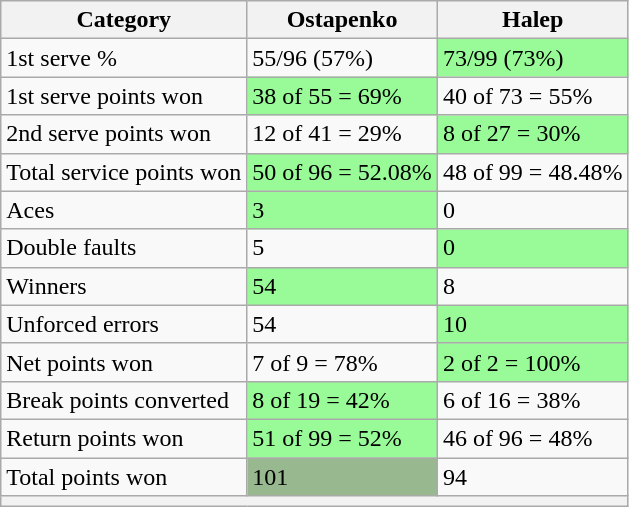<table class="wikitable">
<tr>
<th>Category</th>
<th> Ostapenko</th>
<th> Halep</th>
</tr>
<tr>
<td>1st serve %</td>
<td>55/96 (57%)</td>
<td bgcolor=98FB98>73/99 (73%)</td>
</tr>
<tr>
<td>1st serve points won</td>
<td bgcolor=98FB98>38 of 55 = 69%</td>
<td>40 of 73 = 55%</td>
</tr>
<tr>
<td>2nd serve points won</td>
<td>12 of 41 = 29%</td>
<td bgcolor=98FB98>8 of 27 = 30%</td>
</tr>
<tr>
<td>Total service points won</td>
<td bgcolor=98FB98>50 of 96 = 52.08%</td>
<td>48 of 99 = 48.48%</td>
</tr>
<tr>
<td>Aces</td>
<td bgcolor=98FB98>3</td>
<td>0</td>
</tr>
<tr>
<td>Double faults</td>
<td>5</td>
<td bgcolor=98FB98>0</td>
</tr>
<tr>
<td>Winners</td>
<td bgcolor=98FB98>54</td>
<td>8</td>
</tr>
<tr>
<td>Unforced errors</td>
<td>54</td>
<td bgcolor=98FB98>10</td>
</tr>
<tr>
<td>Net points won</td>
<td>7 of 9 = 78%</td>
<td bgcolor=98FB98>2 of 2 = 100%</td>
</tr>
<tr>
<td>Break points converted</td>
<td bgcolor=98FB98>8 of 19 = 42%</td>
<td>6 of 16 = 38%</td>
</tr>
<tr>
<td>Return points won</td>
<td bgcolor=98FB98>51 of 99 = 52%</td>
<td>46 of 96 = 48%</td>
</tr>
<tr>
<td>Total points won</td>
<td bgcolor=98FB989>101</td>
<td>94</td>
</tr>
<tr>
<th colspan=3></th>
</tr>
</table>
